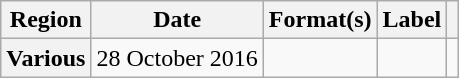<table class="wikitable plainrowheaders">
<tr>
<th scope="col">Region</th>
<th scope="col">Date</th>
<th scope="col">Format(s)</th>
<th scope="col">Label</th>
<th scope="col"></th>
</tr>
<tr>
<th scope="row">Various</th>
<td>28 October 2016</td>
<td></td>
<td></td>
<td style="text-align:center;"></td>
</tr>
</table>
